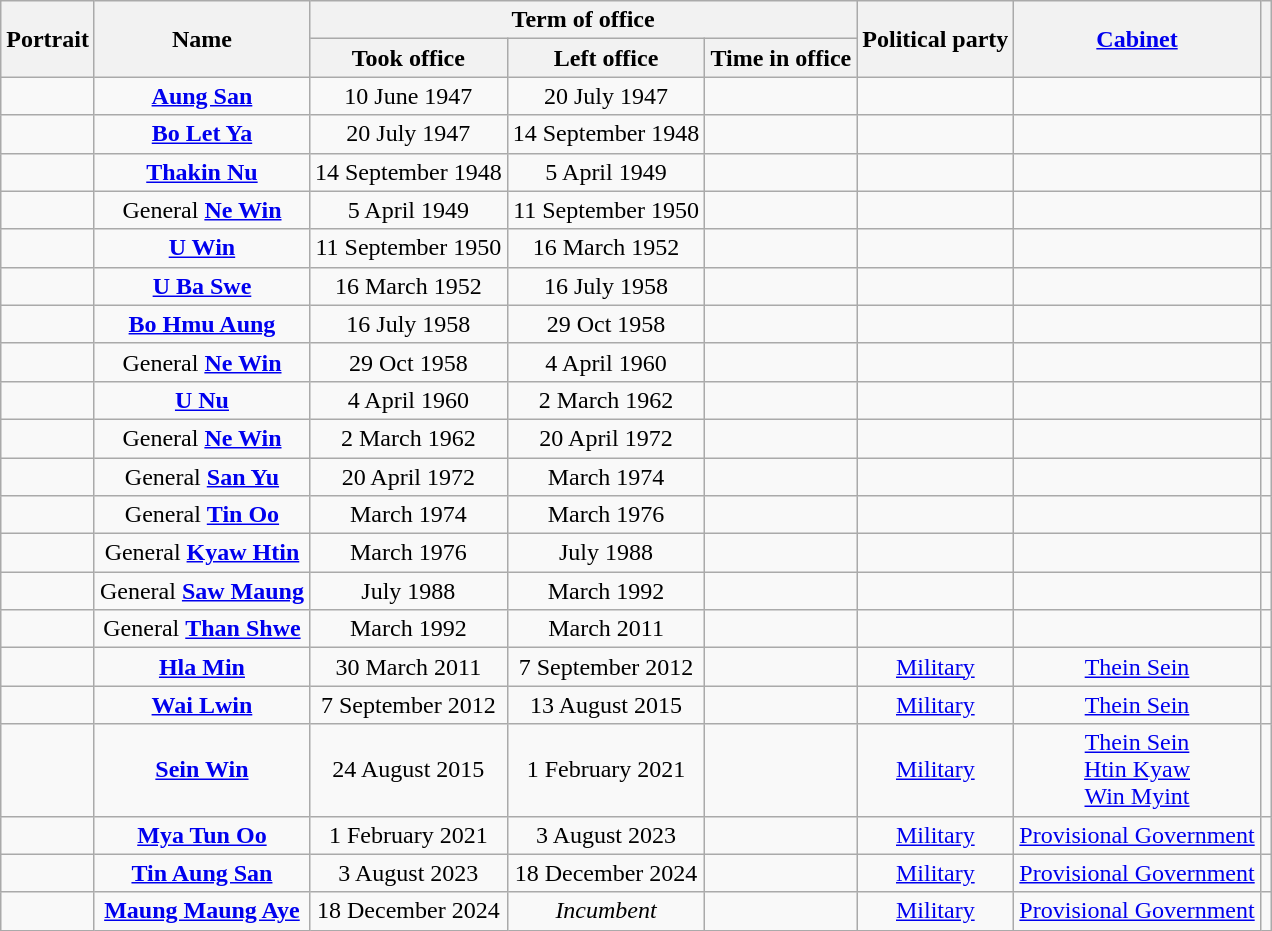<table class="wikitable" style="text-align:center">
<tr>
<th rowspan=2>Portrait</th>
<th rowspan=2>Name<br></th>
<th colspan=3>Term of office</th>
<th rowspan=2>Political party</th>
<th rowspan=2><a href='#'>Cabinet</a></th>
<th rowspan=2></th>
</tr>
<tr>
<th>Took office</th>
<th>Left office</th>
<th>Time in office</th>
</tr>
<tr>
<td></td>
<td><strong><a href='#'>Aung San</a></strong></td>
<td>10 June 1947</td>
<td>20 July 1947</td>
<td></td>
<td></td>
<td></td>
<td></td>
</tr>
<tr>
<td></td>
<td><strong><a href='#'>Bo Let Ya</a></strong><br></td>
<td>20 July 1947</td>
<td>14 September 1948</td>
<td></td>
<td></td>
<td></td>
<td></td>
</tr>
<tr>
<td></td>
<td><strong><a href='#'>Thakin Nu</a></strong></td>
<td>14 September 1948</td>
<td>5 April 1949</td>
<td></td>
<td></td>
<td></td>
<td></td>
</tr>
<tr>
<td></td>
<td>General <strong><a href='#'>Ne Win</a></strong></td>
<td>5 April 1949</td>
<td>11 September 1950</td>
<td></td>
<td></td>
<td></td>
<td></td>
</tr>
<tr>
<td></td>
<td><strong><a href='#'>U Win</a></strong></td>
<td>11 September 1950</td>
<td>16 March 1952</td>
<td></td>
<td></td>
<td></td>
<td></td>
</tr>
<tr>
<td></td>
<td><strong><a href='#'>U Ba Swe</a></strong></td>
<td>16 March 1952</td>
<td>16 July 1958</td>
<td></td>
<td></td>
<td></td>
<td></td>
</tr>
<tr>
<td></td>
<td><strong><a href='#'>Bo Hmu Aung</a></strong></td>
<td>16 July 1958</td>
<td>29 Oct 1958</td>
<td></td>
<td></td>
<td></td>
<td></td>
</tr>
<tr>
<td></td>
<td>General <strong><a href='#'>Ne Win</a></strong></td>
<td>29 Oct 1958</td>
<td>4 April 1960</td>
<td></td>
<td></td>
<td></td>
<td></td>
</tr>
<tr>
<td></td>
<td><strong><a href='#'>U Nu</a></strong></td>
<td>4 April 1960</td>
<td>2 March 1962</td>
<td></td>
<td></td>
<td></td>
<td></td>
</tr>
<tr>
<td></td>
<td>General <strong><a href='#'>Ne Win</a></strong></td>
<td>2 March 1962</td>
<td>20 April 1972</td>
<td></td>
<td></td>
<td></td>
<td></td>
</tr>
<tr>
<td></td>
<td>General <strong><a href='#'>San Yu</a></strong></td>
<td>20 April 1972</td>
<td>March 1974</td>
<td></td>
<td></td>
<td></td>
<td></td>
</tr>
<tr>
<td></td>
<td>General <strong><a href='#'>Tin Oo</a></strong></td>
<td>March 1974</td>
<td>March 1976</td>
<td></td>
<td></td>
<td></td>
<td></td>
</tr>
<tr>
<td></td>
<td>General <strong><a href='#'>Kyaw Htin</a></strong></td>
<td>March 1976</td>
<td>July 1988</td>
<td></td>
<td></td>
<td></td>
<td></td>
</tr>
<tr>
<td></td>
<td>General <strong><a href='#'>Saw Maung</a></strong></td>
<td>July 1988</td>
<td>March 1992</td>
<td></td>
<td></td>
<td></td>
<td></td>
</tr>
<tr>
<td></td>
<td>General <strong><a href='#'>Than Shwe</a></strong></td>
<td>March 1992</td>
<td>March 2011</td>
<td></td>
<td></td>
<td></td>
<td></td>
</tr>
<tr>
<td></td>
<td><strong><a href='#'>Hla Min</a></strong><br></td>
<td>30 March 2011</td>
<td>7 September 2012</td>
<td></td>
<td><a href='#'>Military</a></td>
<td><a href='#'>Thein Sein</a></td>
<td></td>
</tr>
<tr>
<td></td>
<td><strong><a href='#'>Wai Lwin</a></strong><br></td>
<td>7 September 2012</td>
<td>13 August 2015</td>
<td></td>
<td><a href='#'>Military</a></td>
<td><a href='#'>Thein Sein</a></td>
<td></td>
</tr>
<tr>
<td></td>
<td><strong><a href='#'>Sein Win</a></strong><br></td>
<td>24 August 2015</td>
<td>1 February 2021</td>
<td></td>
<td><a href='#'>Military</a></td>
<td><a href='#'>Thein Sein</a><br><a href='#'>Htin Kyaw</a><br><a href='#'>Win Myint</a></td>
<td></td>
</tr>
<tr>
<td></td>
<td><strong><a href='#'>Mya Tun Oo</a></strong><br></td>
<td>1 February 2021</td>
<td>3 August 2023</td>
<td></td>
<td><a href='#'>Military</a></td>
<td><a href='#'>Provisional Government</a></td>
<td></td>
</tr>
<tr>
<td></td>
<td><strong><a href='#'>Tin Aung San</a></strong><br></td>
<td>3 August 2023</td>
<td>18 December 2024</td>
<td></td>
<td><a href='#'>Military</a></td>
<td><a href='#'>Provisional Government</a></td>
</tr>
<tr>
<td></td>
<td><strong><a href='#'>Maung Maung Aye</a></strong><br></td>
<td>18 December 2024</td>
<td><em>Incumbent</em></td>
<td></td>
<td><a href='#'>Military</a></td>
<td><a href='#'>Provisional Government</a></td>
<td></td>
</tr>
</table>
